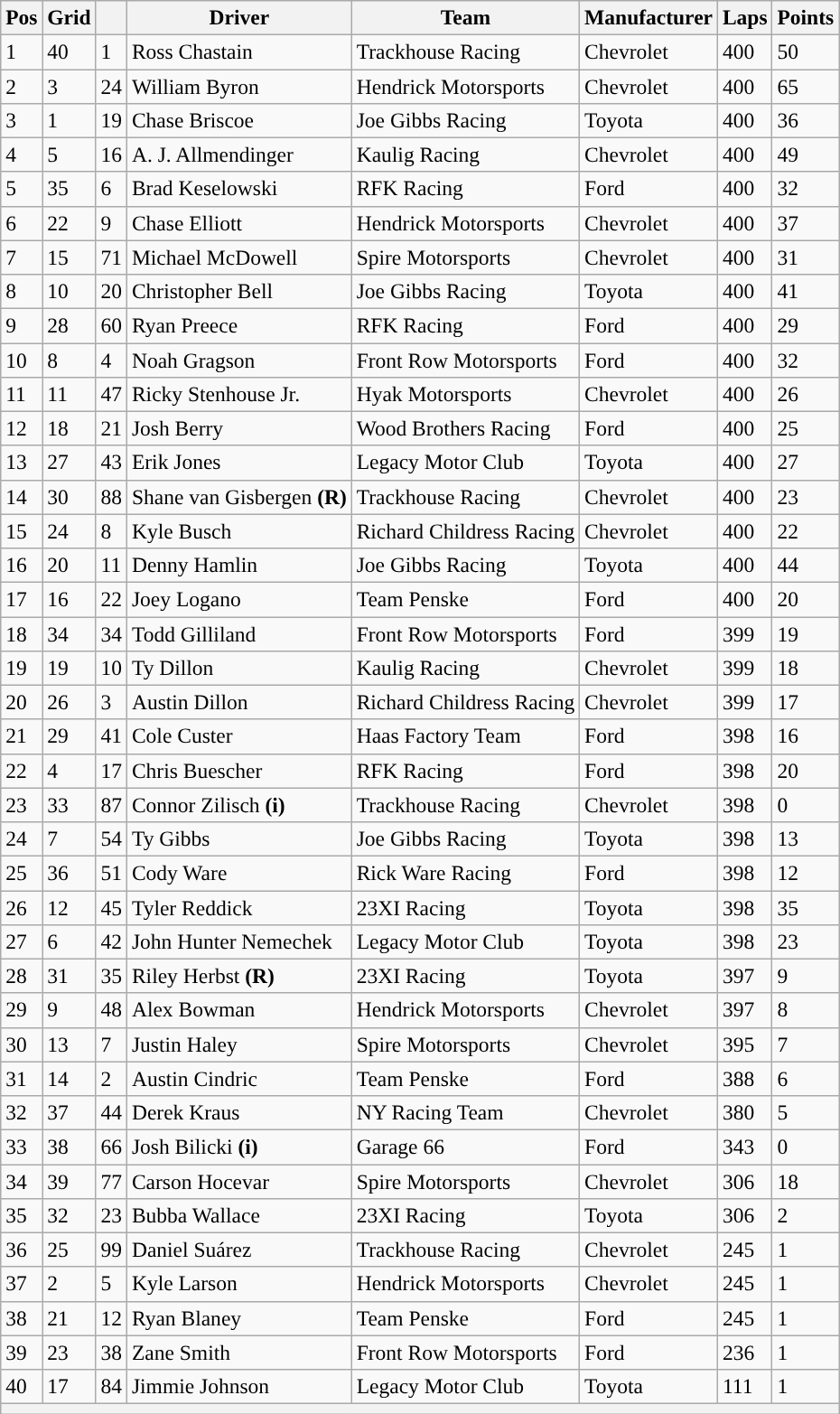<table class="wikitable" style="font-size:98%">
<tr>
<th>Pos</th>
<th>Grid</th>
<th></th>
<th>Driver</th>
<th>Team</th>
<th>Manufacturer</th>
<th>Laps</th>
<th>Points</th>
</tr>
<tr>
<td>1</td>
<td>40</td>
<td>1</td>
<td>Ross Chastain</td>
<td>Trackhouse Racing</td>
<td>Chevrolet</td>
<td>400</td>
<td>50</td>
</tr>
<tr>
<td>2</td>
<td>3</td>
<td>24</td>
<td>William Byron</td>
<td>Hendrick Motorsports</td>
<td>Chevrolet</td>
<td>400</td>
<td>65</td>
</tr>
<tr>
<td>3</td>
<td>1</td>
<td>19</td>
<td>Chase Briscoe</td>
<td>Joe Gibbs Racing</td>
<td>Toyota</td>
<td>400</td>
<td>36</td>
</tr>
<tr>
<td>4</td>
<td>5</td>
<td>16</td>
<td>A. J. Allmendinger</td>
<td>Kaulig Racing</td>
<td>Chevrolet</td>
<td>400</td>
<td>49</td>
</tr>
<tr>
<td>5</td>
<td>35</td>
<td>6</td>
<td>Brad Keselowski</td>
<td>RFK Racing</td>
<td>Ford</td>
<td>400</td>
<td>32</td>
</tr>
<tr>
<td>6</td>
<td>22</td>
<td>9</td>
<td>Chase Elliott</td>
<td>Hendrick Motorsports</td>
<td>Chevrolet</td>
<td>400</td>
<td>37</td>
</tr>
<tr>
<td>7</td>
<td>15</td>
<td>71</td>
<td>Michael McDowell</td>
<td>Spire Motorsports</td>
<td>Chevrolet</td>
<td>400</td>
<td>31</td>
</tr>
<tr>
<td>8</td>
<td>10</td>
<td>20</td>
<td>Christopher Bell</td>
<td>Joe Gibbs Racing</td>
<td>Toyota</td>
<td>400</td>
<td>41</td>
</tr>
<tr>
<td>9</td>
<td>28</td>
<td>60</td>
<td>Ryan Preece</td>
<td>RFK Racing</td>
<td>Ford</td>
<td>400</td>
<td>29</td>
</tr>
<tr>
<td>10</td>
<td>8</td>
<td>4</td>
<td>Noah Gragson</td>
<td>Front Row Motorsports</td>
<td>Ford</td>
<td>400</td>
<td>32</td>
</tr>
<tr>
<td>11</td>
<td>11</td>
<td>47</td>
<td>Ricky Stenhouse Jr.</td>
<td>Hyak Motorsports</td>
<td>Chevrolet</td>
<td>400</td>
<td>26</td>
</tr>
<tr>
<td>12</td>
<td>18</td>
<td>21</td>
<td>Josh Berry</td>
<td>Wood Brothers Racing</td>
<td>Ford</td>
<td>400</td>
<td>25</td>
</tr>
<tr>
<td>13</td>
<td>27</td>
<td>43</td>
<td>Erik Jones</td>
<td>Legacy Motor Club</td>
<td>Toyota</td>
<td>400</td>
<td>27</td>
</tr>
<tr>
<td>14</td>
<td>30</td>
<td>88</td>
<td>Shane van Gisbergen <strong>(R)</strong></td>
<td>Trackhouse Racing</td>
<td>Chevrolet</td>
<td>400</td>
<td>23</td>
</tr>
<tr>
<td>15</td>
<td>24</td>
<td>8</td>
<td>Kyle Busch</td>
<td>Richard Childress Racing</td>
<td>Chevrolet</td>
<td>400</td>
<td>22</td>
</tr>
<tr>
<td>16</td>
<td>20</td>
<td>11</td>
<td>Denny Hamlin</td>
<td>Joe Gibbs Racing</td>
<td>Toyota</td>
<td>400</td>
<td>44</td>
</tr>
<tr>
<td>17</td>
<td>16</td>
<td>22</td>
<td>Joey Logano</td>
<td>Team Penske</td>
<td>Ford</td>
<td>400</td>
<td>20</td>
</tr>
<tr>
<td>18</td>
<td>34</td>
<td>34</td>
<td>Todd Gilliland</td>
<td>Front Row Motorsports</td>
<td>Ford</td>
<td>399</td>
<td>19</td>
</tr>
<tr>
<td>19</td>
<td>19</td>
<td>10</td>
<td>Ty Dillon</td>
<td>Kaulig Racing</td>
<td>Chevrolet</td>
<td>399</td>
<td>18</td>
</tr>
<tr>
<td>20</td>
<td>26</td>
<td>3</td>
<td>Austin Dillon</td>
<td>Richard Childress Racing</td>
<td>Chevrolet</td>
<td>399</td>
<td>17</td>
</tr>
<tr>
<td>21</td>
<td>29</td>
<td>41</td>
<td>Cole Custer</td>
<td>Haas Factory Team</td>
<td>Ford</td>
<td>398</td>
<td>16</td>
</tr>
<tr>
<td>22</td>
<td>4</td>
<td>17</td>
<td>Chris Buescher</td>
<td>RFK Racing</td>
<td>Ford</td>
<td>398</td>
<td>20</td>
</tr>
<tr>
<td>23</td>
<td>33</td>
<td>87</td>
<td>Connor Zilisch <strong>(i)</strong></td>
<td>Trackhouse Racing</td>
<td>Chevrolet</td>
<td>398</td>
<td>0</td>
</tr>
<tr>
<td>24</td>
<td>7</td>
<td>54</td>
<td>Ty Gibbs</td>
<td>Joe Gibbs Racing</td>
<td>Toyota</td>
<td>398</td>
<td>13</td>
</tr>
<tr>
<td>25</td>
<td>36</td>
<td>51</td>
<td>Cody Ware</td>
<td>Rick Ware Racing</td>
<td>Ford</td>
<td>398</td>
<td>12</td>
</tr>
<tr>
<td>26</td>
<td>12</td>
<td>45</td>
<td>Tyler Reddick</td>
<td>23XI Racing</td>
<td>Toyota</td>
<td>398</td>
<td>35</td>
</tr>
<tr>
<td>27</td>
<td>6</td>
<td>42</td>
<td>John Hunter Nemechek</td>
<td>Legacy Motor Club</td>
<td>Toyota</td>
<td>398</td>
<td>23</td>
</tr>
<tr>
<td>28</td>
<td>31</td>
<td>35</td>
<td>Riley Herbst <strong>(R)</strong></td>
<td>23XI Racing</td>
<td>Toyota</td>
<td>397</td>
<td>9</td>
</tr>
<tr>
<td>29</td>
<td>9</td>
<td>48</td>
<td>Alex Bowman</td>
<td>Hendrick Motorsports</td>
<td>Chevrolet</td>
<td>397</td>
<td>8</td>
</tr>
<tr>
<td>30</td>
<td>13</td>
<td>7</td>
<td>Justin Haley</td>
<td>Spire Motorsports</td>
<td>Chevrolet</td>
<td>395</td>
<td>7</td>
</tr>
<tr>
<td>31</td>
<td>14</td>
<td>2</td>
<td>Austin Cindric</td>
<td>Team Penske</td>
<td>Ford</td>
<td>388</td>
<td>6</td>
</tr>
<tr>
<td>32</td>
<td>37</td>
<td>44</td>
<td>Derek Kraus</td>
<td>NY Racing Team</td>
<td>Chevrolet</td>
<td>380</td>
<td>5</td>
</tr>
<tr>
<td>33</td>
<td>38</td>
<td>66</td>
<td>Josh Bilicki <strong>(i)</strong></td>
<td>Garage 66</td>
<td>Ford</td>
<td>343</td>
<td>0</td>
</tr>
<tr>
<td>34</td>
<td>39</td>
<td>77</td>
<td>Carson Hocevar</td>
<td>Spire Motorsports</td>
<td>Chevrolet</td>
<td>306</td>
<td>18</td>
</tr>
<tr>
<td>35</td>
<td>32</td>
<td>23</td>
<td>Bubba Wallace</td>
<td>23XI Racing</td>
<td>Toyota</td>
<td>306</td>
<td>2</td>
</tr>
<tr>
<td>36</td>
<td>25</td>
<td>99</td>
<td>Daniel Suárez</td>
<td>Trackhouse Racing</td>
<td>Chevrolet</td>
<td>245</td>
<td>1</td>
</tr>
<tr>
<td>37</td>
<td>2</td>
<td>5</td>
<td>Kyle Larson</td>
<td>Hendrick Motorsports</td>
<td>Chevrolet</td>
<td>245</td>
<td>1</td>
</tr>
<tr>
<td>38</td>
<td>21</td>
<td>12</td>
<td>Ryan Blaney</td>
<td>Team Penske</td>
<td>Ford</td>
<td>245</td>
<td>1</td>
</tr>
<tr>
<td>39</td>
<td>23</td>
<td>38</td>
<td>Zane Smith</td>
<td>Front Row Motorsports</td>
<td>Ford</td>
<td>236</td>
<td>1</td>
</tr>
<tr>
<td>40</td>
<td>17</td>
<td>84</td>
<td>Jimmie Johnson</td>
<td>Legacy Motor Club</td>
<td>Toyota</td>
<td>111</td>
<td>1</td>
</tr>
<tr>
<th colspan="8"></th>
</tr>
</table>
